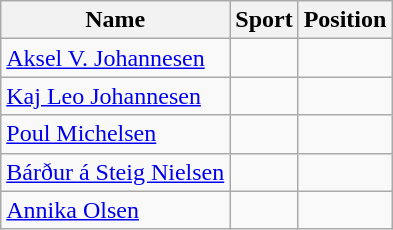<table class="wikitable sortable">
<tr>
<th>Name</th>
<th>Sport</th>
<th>Position</th>
</tr>
<tr>
<td data-sort-value="Johannesen, Aksel V"><a href='#'>Aksel V. Johannesen</a></td>
<td></td>
<td></td>
</tr>
<tr>
<td data-sort-value="Johannesen, Kaj Leo"><a href='#'>Kaj Leo Johannesen</a></td>
<td></td>
<td></td>
</tr>
<tr>
<td data-sort-value="Michelsen, Poul"><a href='#'>Poul Michelsen</a></td>
<td></td>
<td></td>
</tr>
<tr>
<td data-sort-value="Nielsen, Bárður á Steig"><a href='#'>Bárður á Steig Nielsen</a></td>
<td></td>
<td></td>
</tr>
<tr>
<td data-sort-value="Olsen, Annika"><a href='#'>Annika Olsen</a></td>
<td></td>
<td></td>
</tr>
</table>
